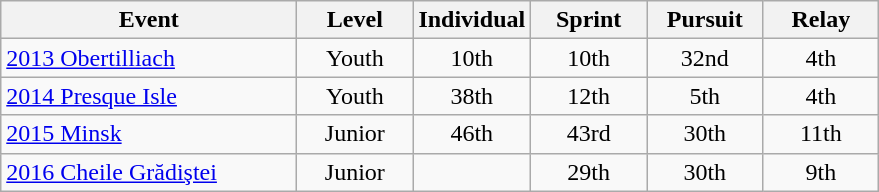<table class="wikitable" style="text-align: center;">
<tr ">
<th style="width:190px;">Event</th>
<th style="width:70px;">Level</th>
<th style="width:70px;">Individual</th>
<th style="width:70px;">Sprint</th>
<th style="width:70px;">Pursuit</th>
<th style="width:70px;">Relay</th>
</tr>
<tr>
<td align=left> <a href='#'>2013 Obertilliach</a></td>
<td>Youth</td>
<td>10th</td>
<td>10th</td>
<td>32nd</td>
<td>4th</td>
</tr>
<tr>
<td align=left> <a href='#'>2014 Presque Isle</a></td>
<td>Youth</td>
<td>38th</td>
<td>12th</td>
<td>5th</td>
<td>4th</td>
</tr>
<tr>
<td align=left> <a href='#'>2015 Minsk</a></td>
<td>Junior</td>
<td>46th</td>
<td>43rd</td>
<td>30th</td>
<td>11th</td>
</tr>
<tr>
<td align=left> <a href='#'>2016 Cheile Grădiştei</a></td>
<td>Junior</td>
<td></td>
<td>29th</td>
<td>30th</td>
<td>9th</td>
</tr>
</table>
